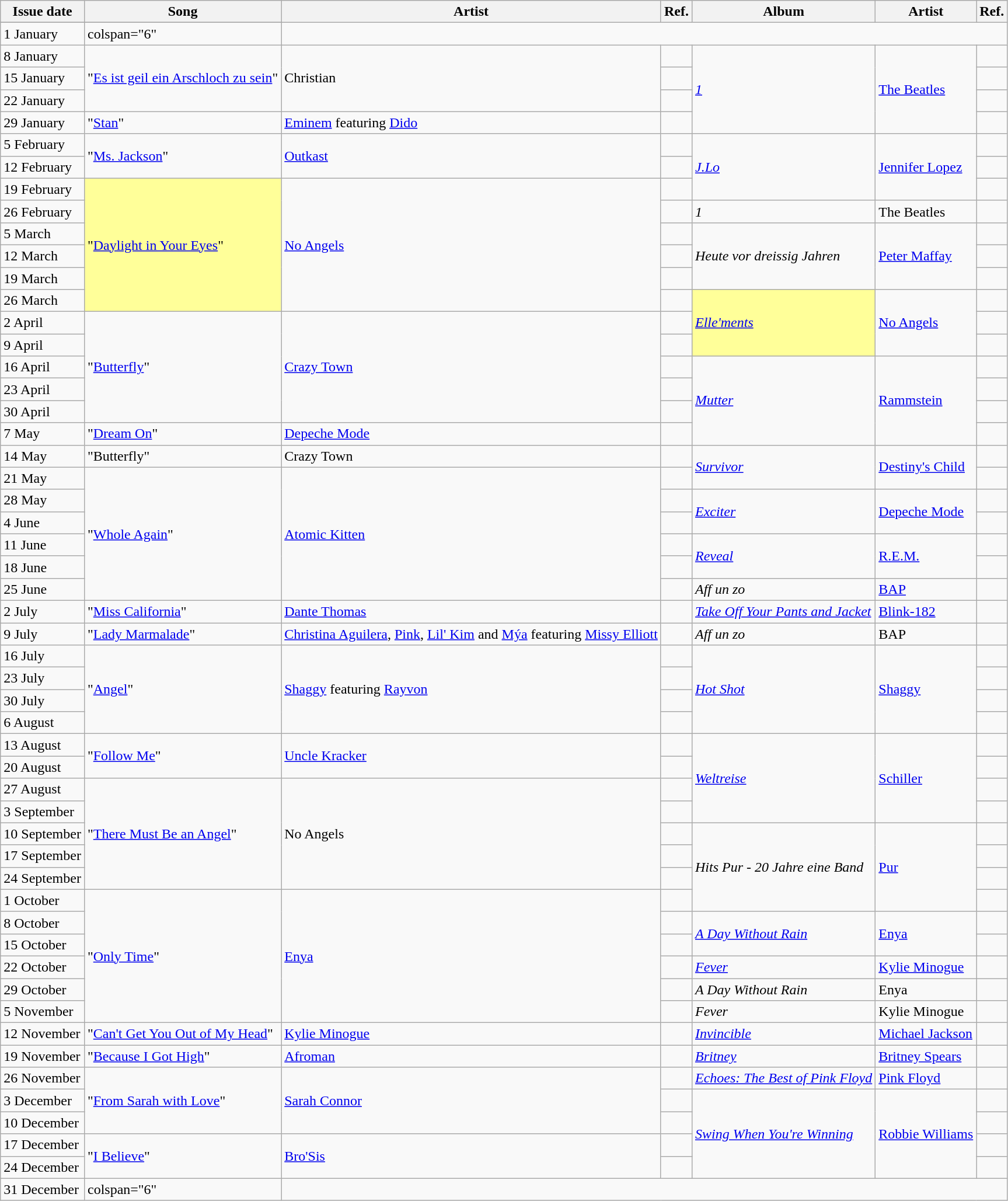<table class="sortable wikitable">
<tr>
<th>Issue date</th>
<th>Song</th>
<th>Artist</th>
<th>Ref.</th>
<th>Album</th>
<th>Artist</th>
<th>Ref.</th>
</tr>
<tr>
</tr>
<tr>
<td>1 January</td>
<td>colspan="6" </td>
</tr>
<tr>
<td>8 January</td>
<td rowspan="3">"<a href='#'>Es ist geil ein Arschloch zu sein</a>"</td>
<td rowspan="3">Christian</td>
<td align="center"></td>
<td rowspan="4"><em><a href='#'>1</a></em></td>
<td rowspan="4"><a href='#'>The Beatles</a></td>
<td align="center"></td>
</tr>
<tr>
<td>15 January</td>
<td align="center"></td>
<td align="center"></td>
</tr>
<tr>
<td>22 January</td>
<td align="center"></td>
<td align="center"></td>
</tr>
<tr>
<td>29 January</td>
<td>"<a href='#'>Stan</a>"</td>
<td><a href='#'>Eminem</a> featuring <a href='#'>Dido</a></td>
<td align="center"></td>
<td align="center"></td>
</tr>
<tr>
<td>5 February</td>
<td rowspan="2">"<a href='#'>Ms. Jackson</a>"</td>
<td rowspan="2"><a href='#'>Outkast</a></td>
<td align="center"></td>
<td rowspan="3"><em><a href='#'>J.Lo</a></em></td>
<td rowspan="3"><a href='#'>Jennifer Lopez</a></td>
<td align="center"></td>
</tr>
<tr>
<td>12 February</td>
<td align="center"></td>
<td align="center"></td>
</tr>
<tr>
<td>19 February</td>
<td bgcolor=#FFFF99 rowspan="6">"<a href='#'>Daylight in Your Eyes</a>" </td>
<td rowspan="6"><a href='#'>No Angels</a></td>
<td align="center"></td>
<td align="center"></td>
</tr>
<tr>
<td>26 February</td>
<td align="center"></td>
<td><em>1</em></td>
<td>The Beatles</td>
<td align="center"></td>
</tr>
<tr>
<td>5 March</td>
<td align="center"></td>
<td rowspan="3"><em>Heute vor dreissig Jahren</em></td>
<td rowspan="3"><a href='#'>Peter Maffay</a></td>
<td align="center"></td>
</tr>
<tr>
<td>12 March</td>
<td align="center"></td>
<td align="center"></td>
</tr>
<tr>
<td>19 March</td>
<td align="center"></td>
<td align="center"></td>
</tr>
<tr>
<td>26 March</td>
<td align="center"></td>
<td bgcolor=#FFFF99 rowspan="3"><em><a href='#'>Elle'ments</a></em> </td>
<td rowspan="3"><a href='#'>No Angels</a></td>
<td align="center"></td>
</tr>
<tr>
<td>2 April</td>
<td rowspan="5">"<a href='#'>Butterfly</a>"</td>
<td rowspan="5"><a href='#'>Crazy Town</a></td>
<td align="center"></td>
<td align="center"></td>
</tr>
<tr>
<td>9 April</td>
<td align="center"></td>
<td align="center"></td>
</tr>
<tr>
<td>16 April</td>
<td align="center"></td>
<td rowspan="4"><em><a href='#'>Mutter</a></em></td>
<td rowspan="4"><a href='#'>Rammstein</a></td>
<td align="center"></td>
</tr>
<tr>
<td>23 April</td>
<td align="center"></td>
<td align="center"></td>
</tr>
<tr>
<td>30 April</td>
<td align="center"></td>
<td align="center"></td>
</tr>
<tr>
<td>7 May</td>
<td>"<a href='#'>Dream On</a>"</td>
<td><a href='#'>Depeche Mode</a></td>
<td align="center"></td>
<td align="center"></td>
</tr>
<tr>
<td>14 May</td>
<td>"Butterfly"</td>
<td>Crazy Town</td>
<td align="center"></td>
<td rowspan="2"><em><a href='#'>Survivor</a></em></td>
<td rowspan="2"><a href='#'>Destiny's Child</a></td>
<td align="center"></td>
</tr>
<tr>
<td>21 May</td>
<td rowspan="6">"<a href='#'>Whole Again</a>"</td>
<td rowspan="6"><a href='#'>Atomic Kitten</a></td>
<td align="center"></td>
<td align="center"></td>
</tr>
<tr>
<td>28 May</td>
<td align="center"></td>
<td rowspan="2"><em><a href='#'>Exciter</a></em></td>
<td rowspan="2"><a href='#'>Depeche Mode</a></td>
<td align="center"></td>
</tr>
<tr>
<td>4 June</td>
<td align="center"></td>
<td align="center"></td>
</tr>
<tr>
<td>11 June</td>
<td align="center"></td>
<td rowspan="2"><em><a href='#'>Reveal</a></em></td>
<td rowspan="2"><a href='#'>R.E.M.</a></td>
<td align="center"></td>
</tr>
<tr>
<td>18 June</td>
<td align="center"></td>
<td align="center"></td>
</tr>
<tr>
<td>25 June</td>
<td align="center"></td>
<td><em>Aff un zo</em></td>
<td><a href='#'>BAP</a></td>
<td align="center"></td>
</tr>
<tr>
<td>2 July</td>
<td>"<a href='#'>Miss California</a>"</td>
<td><a href='#'>Dante Thomas</a></td>
<td align="center"></td>
<td><em><a href='#'>Take Off Your Pants and Jacket</a></em></td>
<td><a href='#'>Blink-182</a></td>
<td align="center"></td>
</tr>
<tr>
<td>9 July</td>
<td>"<a href='#'>Lady Marmalade</a>"</td>
<td><a href='#'>Christina Aguilera</a>, <a href='#'>Pink</a>, <a href='#'>Lil' Kim</a> and <a href='#'>Mýa</a> featuring <a href='#'>Missy Elliott</a></td>
<td align="center"></td>
<td><em>Aff un zo</em></td>
<td>BAP</td>
<td align="center"></td>
</tr>
<tr>
<td>16 July</td>
<td rowspan="4">"<a href='#'>Angel</a>"</td>
<td rowspan="4"><a href='#'>Shaggy</a> featuring <a href='#'>Rayvon</a></td>
<td align="center"></td>
<td rowspan="4"><em><a href='#'>Hot Shot</a></em></td>
<td rowspan="4"><a href='#'>Shaggy</a></td>
<td align="center"></td>
</tr>
<tr>
<td>23 July</td>
<td align="center"></td>
<td align="center"></td>
</tr>
<tr>
<td>30 July</td>
<td align="center"></td>
<td align="center"></td>
</tr>
<tr>
<td>6 August</td>
<td align="center"></td>
<td align="center"></td>
</tr>
<tr>
<td>13 August</td>
<td rowspan="2">"<a href='#'>Follow Me</a>"</td>
<td rowspan="2"><a href='#'>Uncle Kracker</a></td>
<td align="center"></td>
<td rowspan="4"><em><a href='#'>Weltreise</a></em></td>
<td rowspan="4"><a href='#'>Schiller</a></td>
<td align="center"></td>
</tr>
<tr>
<td>20 August</td>
<td align="center"></td>
<td align="center"></td>
</tr>
<tr>
<td>27 August</td>
<td rowspan="5">"<a href='#'>There Must Be an Angel</a>"</td>
<td rowspan="5">No Angels</td>
<td align="center"></td>
<td align="center"></td>
</tr>
<tr>
<td>3 September</td>
<td align="center"></td>
<td align="center"></td>
</tr>
<tr>
<td>10 September</td>
<td align="center"></td>
<td rowspan="4"><em>Hits Pur - 20 Jahre eine Band</em></td>
<td rowspan="4"><a href='#'>Pur</a></td>
<td align="center"></td>
</tr>
<tr>
<td>17 September</td>
<td align="center"></td>
<td align="center"></td>
</tr>
<tr>
<td>24 September</td>
<td align="center"></td>
<td align="center"></td>
</tr>
<tr>
<td>1 October</td>
<td rowspan="6">"<a href='#'>Only Time</a>"</td>
<td rowspan="6"><a href='#'>Enya</a></td>
<td align="center"></td>
<td align="center"></td>
</tr>
<tr>
<td>8 October</td>
<td align="center"></td>
<td rowspan="2"><em><a href='#'>A Day Without Rain</a></em></td>
<td rowspan="2"><a href='#'>Enya</a></td>
<td align="center"></td>
</tr>
<tr>
<td>15 October</td>
<td align="center"></td>
<td align="center"></td>
</tr>
<tr>
<td>22 October</td>
<td align="center"></td>
<td><em><a href='#'>Fever</a></em></td>
<td><a href='#'>Kylie Minogue</a></td>
<td align="center"></td>
</tr>
<tr>
<td>29 October</td>
<td align="center"></td>
<td><em>A Day Without Rain</em></td>
<td>Enya</td>
<td align="center"></td>
</tr>
<tr>
<td>5 November</td>
<td align="center"></td>
<td><em>Fever</em></td>
<td>Kylie Minogue</td>
<td align="center"></td>
</tr>
<tr>
<td>12 November</td>
<td>"<a href='#'>Can't Get You Out of My Head</a>"</td>
<td><a href='#'>Kylie Minogue</a></td>
<td align="center"></td>
<td><em><a href='#'>Invincible</a></em></td>
<td><a href='#'>Michael Jackson</a></td>
<td align="center"></td>
</tr>
<tr>
<td>19 November</td>
<td>"<a href='#'>Because I Got High</a>"</td>
<td><a href='#'>Afroman</a></td>
<td align="center"></td>
<td><em><a href='#'>Britney</a></em></td>
<td><a href='#'>Britney Spears</a></td>
<td align="center"></td>
</tr>
<tr>
<td>26 November</td>
<td rowspan="3">"<a href='#'>From Sarah with Love</a>"</td>
<td rowspan="3"><a href='#'>Sarah Connor</a></td>
<td align="center"></td>
<td><em><a href='#'>Echoes: The Best of Pink Floyd</a></em></td>
<td><a href='#'>Pink Floyd</a></td>
<td align="center"></td>
</tr>
<tr>
<td>3 December</td>
<td align="center"></td>
<td rowspan="4"><em><a href='#'>Swing When You're Winning</a></em></td>
<td rowspan="4"><a href='#'>Robbie Williams</a></td>
<td align="center"></td>
</tr>
<tr>
<td>10 December</td>
<td align="center"></td>
<td align="center"></td>
</tr>
<tr>
<td>17 December</td>
<td rowspan="2">"<a href='#'>I Believe</a>"</td>
<td rowspan="2"><a href='#'>Bro'Sis</a></td>
<td align="center"></td>
<td align="center"></td>
</tr>
<tr>
<td>24 December</td>
<td align="center"></td>
<td align="center"></td>
</tr>
<tr>
<td>31 December</td>
<td>colspan="6" </td>
</tr>
</table>
